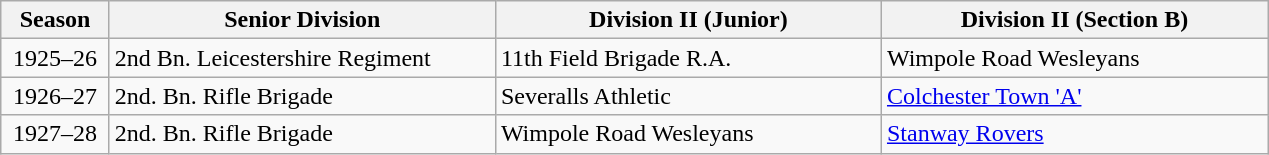<table class=wikitable style="border:0px; margin-top:-1px; margin-bottom:0;">
<tr>
<th width=65px>Season</th>
<th width=250px>Senior Division</th>
<th width=250px>Division II (Junior)</th>
<th width=250px>Division II (Section B)</th>
</tr>
<tr>
<td align=center>1925–26</td>
<td>2nd Bn. Leicestershire Regiment</td>
<td>11th Field Brigade R.A.</td>
<td>Wimpole Road Wesleyans</td>
</tr>
<tr>
<td align=center>1926–27</td>
<td>2nd. Bn. Rifle Brigade</td>
<td>Severalls Athletic</td>
<td><a href='#'>Colchester Town 'A'</a></td>
</tr>
<tr>
<td align=center>1927–28</td>
<td>2nd. Bn. Rifle Brigade</td>
<td>Wimpole Road Wesleyans</td>
<td><a href='#'>Stanway Rovers</a></td>
</tr>
</table>
